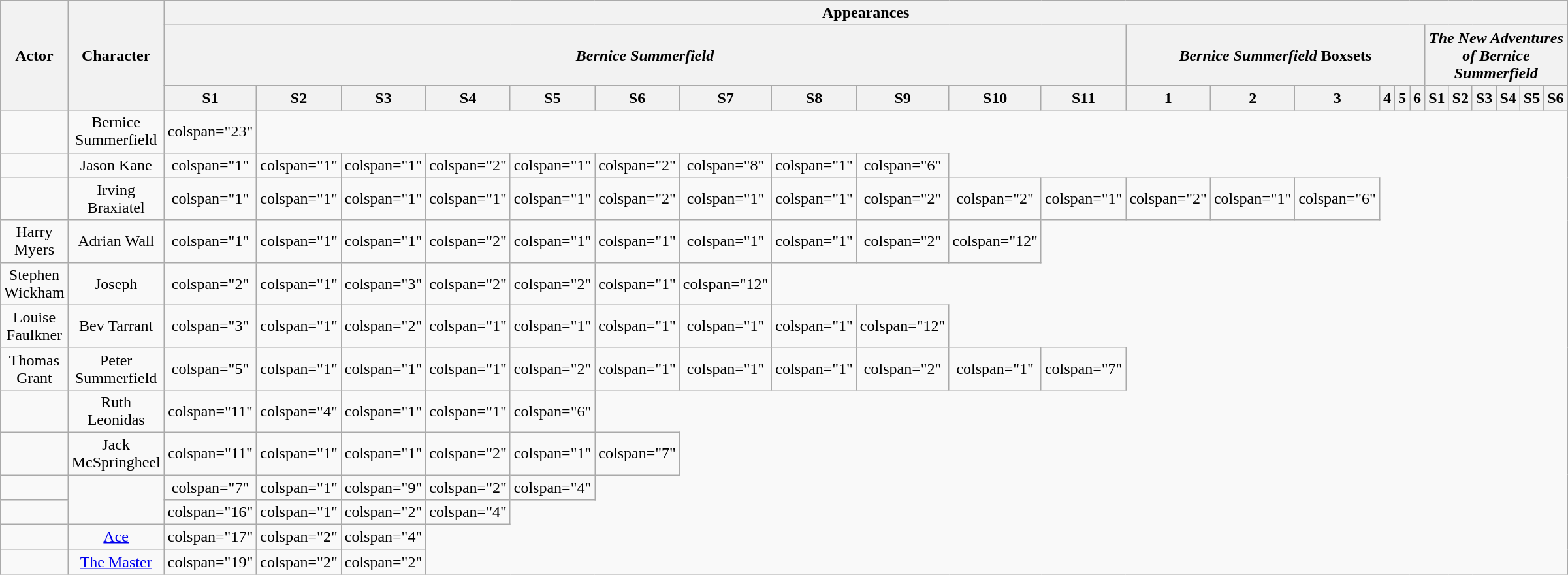<table class="wikitable" style="text-align:center;" width="100%">
<tr ">
<th rowspan="3">Actor</th>
<th rowspan="3">Character</th>
<th colspan="27">Appearances</th>
</tr>
<tr>
<th colspan="11"><em>Bernice Summerfield</em></th>
<th colspan="6"><em>Bernice Summerfield</em> Boxsets</th>
<th colspan="6"><em>The New Adventures of Bernice Summerfield</em></th>
</tr>
<tr>
<th>S1</th>
<th>S2</th>
<th>S3</th>
<th>S4</th>
<th>S5</th>
<th>S6</th>
<th>S7</th>
<th>S8</th>
<th>S9</th>
<th>S10</th>
<th>S11</th>
<th>1</th>
<th>2</th>
<th>3</th>
<th>4</th>
<th>5</th>
<th>6</th>
<th>S1</th>
<th>S2</th>
<th>S3</th>
<th>S4</th>
<th>S5</th>
<th>S6</th>
</tr>
<tr>
<td></td>
<td>Bernice Summerfield</td>
<td>colspan="23" </td>
</tr>
<tr>
<td></td>
<td>Jason Kane</td>
<td>colspan="1" </td>
<td>colspan="1" </td>
<td>colspan="1" </td>
<td>colspan="2" </td>
<td>colspan="1" </td>
<td>colspan="2" </td>
<td>colspan="8" </td>
<td>colspan="1" </td>
<td>colspan="6" </td>
</tr>
<tr>
<td></td>
<td>Irving Braxiatel</td>
<td>colspan="1" </td>
<td>colspan="1" </td>
<td>colspan="1" </td>
<td>colspan="1" </td>
<td>colspan="1" </td>
<td>colspan="2" </td>
<td>colspan="1" </td>
<td>colspan="1" </td>
<td>colspan="2" </td>
<td>colspan="2" </td>
<td>colspan="1" </td>
<td>colspan="2" </td>
<td>colspan="1" </td>
<td>colspan="6" </td>
</tr>
<tr>
<td>Harry Myers</td>
<td>Adrian Wall</td>
<td>colspan="1" </td>
<td>colspan="1" </td>
<td>colspan="1" </td>
<td>colspan="2" </td>
<td>colspan="1" </td>
<td>colspan="1" </td>
<td>colspan="1" </td>
<td>colspan="1" </td>
<td>colspan="2" </td>
<td>colspan="12" </td>
</tr>
<tr>
<td>Stephen Wickham</td>
<td>Joseph</td>
<td>colspan="2" </td>
<td>colspan="1" </td>
<td>colspan="3" </td>
<td>colspan="2" </td>
<td>colspan="2" </td>
<td>colspan="1" </td>
<td>colspan="12" </td>
</tr>
<tr>
<td>Louise Faulkner</td>
<td>Bev Tarrant</td>
<td>colspan="3" </td>
<td>colspan="1" </td>
<td>colspan="2" </td>
<td>colspan="1" </td>
<td>colspan="1" </td>
<td>colspan="1" </td>
<td>colspan="1" </td>
<td>colspan="1" </td>
<td>colspan="12" </td>
</tr>
<tr>
<td>Thomas Grant</td>
<td>Peter Summerfield</td>
<td>colspan="5" </td>
<td>colspan="1" </td>
<td>colspan="1" </td>
<td>colspan="1" </td>
<td>colspan="2" </td>
<td>colspan="1" </td>
<td>colspan="1" </td>
<td>colspan="1" </td>
<td>colspan="2" </td>
<td>colspan="1" </td>
<td>colspan="7" </td>
</tr>
<tr>
<td></td>
<td>Ruth Leonidas</td>
<td>colspan="11" </td>
<td>colspan="4" </td>
<td>colspan="1" </td>
<td>colspan="1" </td>
<td>colspan="6" </td>
</tr>
<tr>
<td></td>
<td>Jack McSpringheel</td>
<td>colspan="11" </td>
<td>colspan="1" </td>
<td>colspan="1" </td>
<td>colspan="2" </td>
<td>colspan="1" </td>
<td>colspan="7" </td>
</tr>
<tr>
<td></td>
<td rowspan="2"></td>
<td>colspan="7" </td>
<td>colspan="1" </td>
<td>colspan="9" </td>
<td>colspan="2" </td>
<td>colspan="4" </td>
</tr>
<tr>
<td></td>
<td>colspan="16" </td>
<td>colspan="1" </td>
<td>colspan="2" </td>
<td>colspan="4" </td>
</tr>
<tr>
<td></td>
<td><a href='#'>Ace</a></td>
<td>colspan="17" </td>
<td>colspan="2" </td>
<td>colspan="4" </td>
</tr>
<tr>
<td></td>
<td><a href='#'>The Master</a></td>
<td>colspan="19" </td>
<td>colspan="2" </td>
<td>colspan="2" </td>
</tr>
</table>
